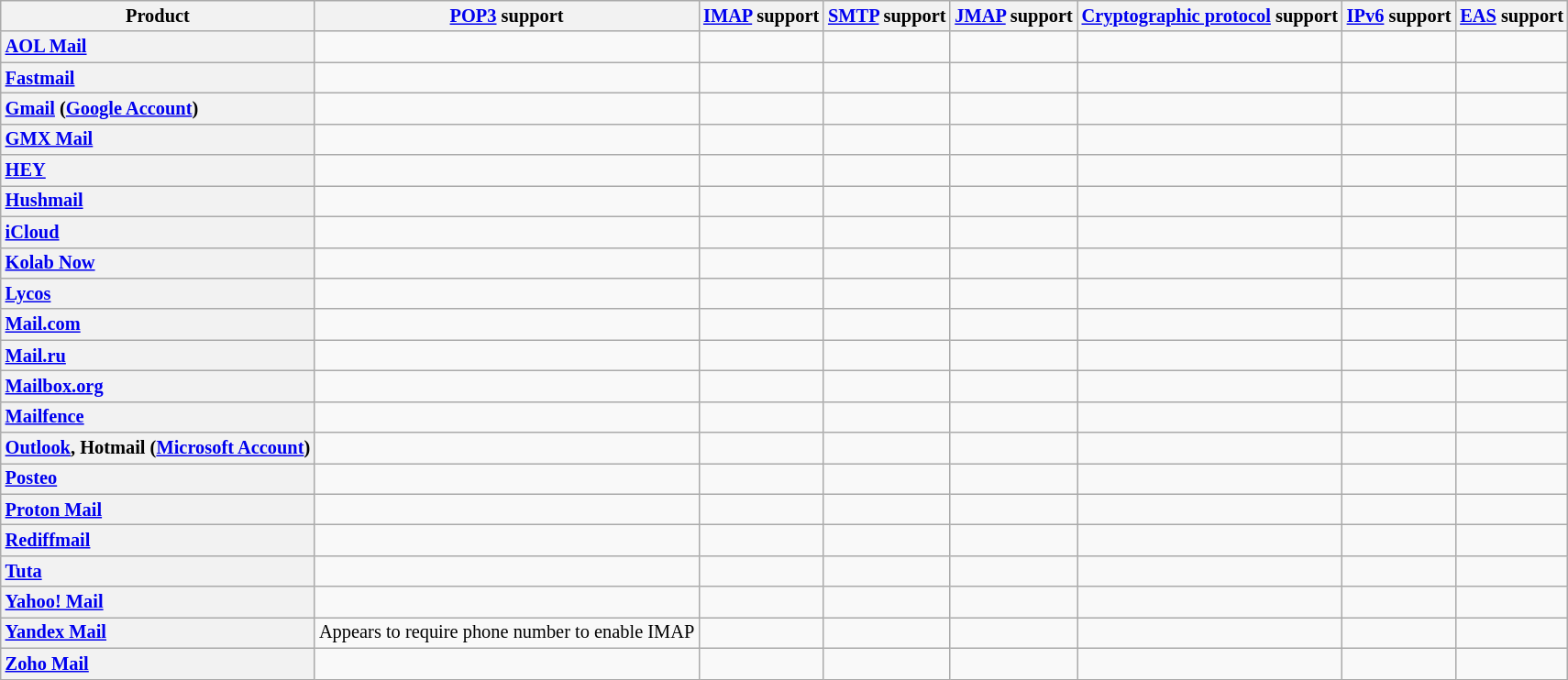<table class="wikitable sortable sort-under mw-datatable sticky-header" style="font-size:85%; text-align:center;">
<tr>
<th>Product</th>
<th><a href='#'>POP3</a> support</th>
<th><a href='#'>IMAP</a> support</th>
<th><a href='#'>SMTP</a> support</th>
<th><a href='#'>JMAP</a> support</th>
<th><a href='#'>Cryptographic protocol</a> support</th>
<th><a href='#'>IPv6</a> support</th>
<th><a href='#'>EAS</a> support</th>
</tr>
<tr>
<th style="text-align:left;"><a href='#'>AOL Mail</a></th>
<td></td>
<td></td>
<td></td>
<td></td>
<td></td>
<td></td>
<td></td>
</tr>
<tr>
<th style="text-align:left;"><a href='#'>Fastmail</a></th>
<td></td>
<td></td>
<td></td>
<td></td>
<td></td>
<td></td>
<td></td>
</tr>
<tr>
<th style="text-align:left;"><a href='#'>Gmail</a> (<a href='#'>Google Account</a>)</th>
<td></td>
<td></td>
<td></td>
<td></td>
<td></td>
<td></td>
<td></td>
</tr>
<tr>
<th style="text-align:left;"><a href='#'>GMX Mail</a></th>
<td></td>
<td></td>
<td></td>
<td></td>
<td></td>
<td></td>
<td></td>
</tr>
<tr>
<th style="text-align:left;"><a href='#'>HEY</a><br></th>
<td></td>
<td></td>
<td></td>
<td></td>
<td></td>
<td></td>
<td></td>
</tr>
<tr>
<th style="text-align:left;"><a href='#'>Hushmail</a></th>
<td></td>
<td></td>
<td></td>
<td></td>
<td></td>
<td></td>
<td></td>
</tr>
<tr>
<th style="text-align:left;"><a href='#'>iCloud</a></th>
<td></td>
<td></td>
<td></td>
<td></td>
<td></td>
<td></td>
<td></td>
</tr>
<tr>
<th style="text-align:left;"><a href='#'>Kolab Now</a></th>
<td></td>
<td></td>
<td></td>
<td></td>
<td></td>
<td></td>
<td></td>
</tr>
<tr>
<th style="text-align:left;"><a href='#'>Lycos</a></th>
<td></td>
<td></td>
<td></td>
<td></td>
<td></td>
<td></td>
<td></td>
</tr>
<tr>
<th style="text-align:left;"><a href='#'>Mail.com</a></th>
<td></td>
<td></td>
<td></td>
<td></td>
<td></td>
<td></td>
<td></td>
</tr>
<tr>
<th style="text-align:left;"><a href='#'>Mail.ru</a></th>
<td></td>
<td></td>
<td></td>
<td></td>
<td></td>
<td></td>
<td></td>
</tr>
<tr>
<th style="text-align:left;"><a href='#'>Mailbox.org</a></th>
<td></td>
<td></td>
<td></td>
<td></td>
<td></td>
<td></td>
<td></td>
</tr>
<tr>
<th style="text-align:left;"><a href='#'>Mailfence</a></th>
<td></td>
<td></td>
<td></td>
<td></td>
<td></td>
<td></td>
<td></td>
</tr>
<tr>
<th style="text-align:left;"><a href='#'>Outlook</a>, Hotmail (<a href='#'>Microsoft Account</a>)</th>
<td></td>
<td></td>
<td></td>
<td></td>
<td></td>
<td></td>
<td></td>
</tr>
<tr>
<th style="text-align:left;"><a href='#'>Posteo</a></th>
<td></td>
<td></td>
<td></td>
<td></td>
<td></td>
<td></td>
<td></td>
</tr>
<tr>
<th style="text-align:left;"><a href='#'>Proton Mail</a></th>
<td></td>
<td></td>
<td></td>
<td></td>
<td></td>
<td></td>
<td></td>
</tr>
<tr>
<th style="text-align:left;"><a href='#'>Rediffmail</a></th>
<td></td>
<td></td>
<td></td>
<td></td>
<td></td>
<td></td>
<td></td>
</tr>
<tr>
<th style="text-align:left;"><a href='#'>Tuta</a></th>
<td></td>
<td></td>
<td></td>
<td></td>
<td></td>
<td></td>
<td></td>
</tr>
<tr>
<th style="text-align:left;"><a href='#'>Yahoo! Mail</a></th>
<td></td>
<td></td>
<td></td>
<td></td>
<td></td>
<td></td>
<td></td>
</tr>
<tr>
<th style="text-align:left;"><a href='#'>Yandex Mail</a></th>
<td>Appears to require phone number to enable IMAP</td>
<td></td>
<td></td>
<td></td>
<td></td>
<td></td>
<td></td>
</tr>
<tr>
<th style="text-align:left;"><a href='#'>Zoho Mail</a></th>
<td></td>
<td></td>
<td></td>
<td></td>
<td></td>
<td></td>
<td></td>
</tr>
</table>
